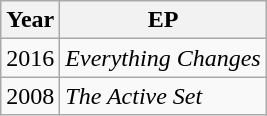<table class="wikitable">
<tr>
<th>Year</th>
<th>EP</th>
</tr>
<tr>
<td>2016</td>
<td><em>Everything Changes</em></td>
</tr>
<tr>
<td>2008</td>
<td><em>The Active Set</em></td>
</tr>
</table>
